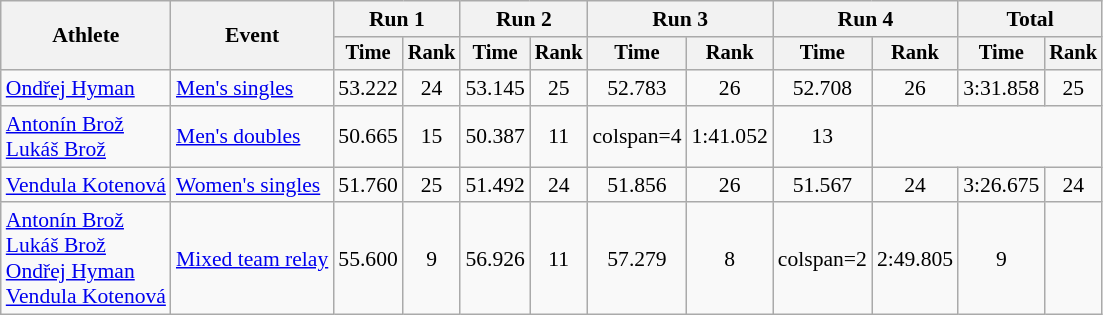<table class="wikitable" style="font-size:90%">
<tr>
<th rowspan="2">Athlete</th>
<th rowspan="2">Event</th>
<th colspan="2">Run 1</th>
<th colspan="2">Run 2</th>
<th colspan="2">Run 3</th>
<th colspan="2">Run 4</th>
<th colspan="2">Total</th>
</tr>
<tr style="font-size:95%">
<th>Time</th>
<th>Rank</th>
<th>Time</th>
<th>Rank</th>
<th>Time</th>
<th>Rank</th>
<th>Time</th>
<th>Rank</th>
<th>Time</th>
<th>Rank</th>
</tr>
<tr align=center>
<td align=left><a href='#'>Ondřej Hyman</a></td>
<td align=left><a href='#'>Men's singles</a></td>
<td>53.222</td>
<td>24</td>
<td>53.145</td>
<td>25</td>
<td>52.783</td>
<td>26</td>
<td>52.708</td>
<td>26</td>
<td>3:31.858</td>
<td>25</td>
</tr>
<tr align=center>
<td align=left><a href='#'>Antonín Brož</a><br><a href='#'>Lukáš Brož</a></td>
<td align=left><a href='#'>Men's doubles</a></td>
<td>50.665</td>
<td>15</td>
<td>50.387</td>
<td>11</td>
<td>colspan=4 </td>
<td>1:41.052</td>
<td>13</td>
</tr>
<tr align=center>
<td align=left><a href='#'>Vendula Kotenová</a></td>
<td align=left><a href='#'>Women's singles</a></td>
<td>51.760</td>
<td>25</td>
<td>51.492</td>
<td>24</td>
<td>51.856</td>
<td>26</td>
<td>51.567</td>
<td>24</td>
<td>3:26.675</td>
<td>24</td>
</tr>
<tr align=center>
<td align=left><a href='#'>Antonín Brož</a><br><a href='#'>Lukáš Brož</a><br><a href='#'>Ondřej Hyman</a><br><a href='#'>Vendula Kotenová</a></td>
<td align=left><a href='#'>Mixed team relay</a></td>
<td>55.600</td>
<td>9</td>
<td>56.926</td>
<td>11</td>
<td>57.279</td>
<td>8</td>
<td>colspan=2 </td>
<td>2:49.805</td>
<td>9</td>
</tr>
</table>
